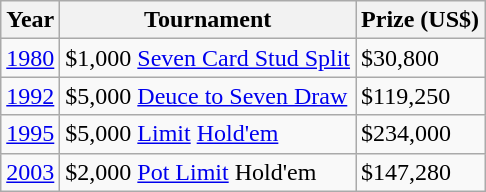<table class="wikitable">
<tr>
<th>Year</th>
<th>Tournament</th>
<th>Prize (US$)</th>
</tr>
<tr>
<td><a href='#'>1980</a></td>
<td>$1,000 <a href='#'>Seven Card Stud Split</a></td>
<td>$30,800</td>
</tr>
<tr>
<td><a href='#'>1992</a></td>
<td>$5,000 <a href='#'>Deuce to Seven Draw</a></td>
<td>$119,250</td>
</tr>
<tr>
<td><a href='#'>1995</a></td>
<td>$5,000 <a href='#'>Limit</a> <a href='#'>Hold'em</a></td>
<td>$234,000</td>
</tr>
<tr>
<td><a href='#'>2003</a></td>
<td>$2,000 <a href='#'>Pot Limit</a> Hold'em</td>
<td>$147,280</td>
</tr>
</table>
